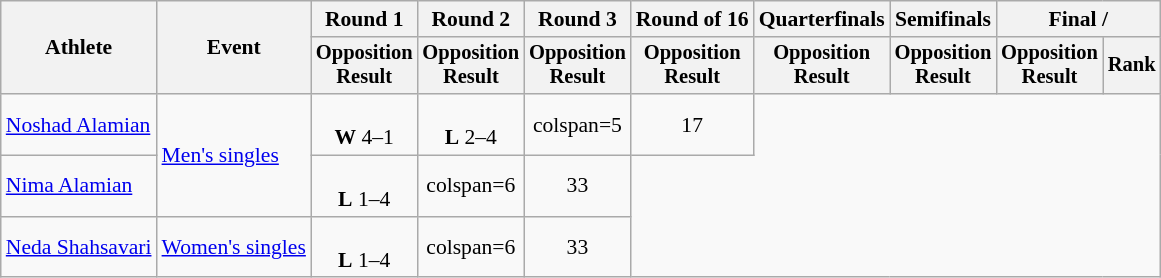<table class=wikitable style=font-size:90%;text-align:center>
<tr>
<th rowspan=2>Athlete</th>
<th rowspan=2>Event</th>
<th>Round 1</th>
<th>Round 2</th>
<th>Round 3</th>
<th>Round of 16</th>
<th>Quarterfinals</th>
<th>Semifinals</th>
<th colspan=2>Final / </th>
</tr>
<tr style=font-size:95%>
<th>Opposition<br>Result</th>
<th>Opposition<br>Result</th>
<th>Opposition<br>Result</th>
<th>Opposition<br>Result</th>
<th>Opposition<br>Result</th>
<th>Opposition<br>Result</th>
<th>Opposition<br>Result</th>
<th>Rank</th>
</tr>
<tr>
<td align=left><a href='#'>Noshad Alamian</a></td>
<td align=left rowspan=2><a href='#'>Men's singles</a></td>
<td><br><strong>W</strong> 4–1</td>
<td><br><strong>L</strong> 2–4</td>
<td>colspan=5 </td>
<td>17</td>
</tr>
<tr>
<td align=left><a href='#'>Nima Alamian</a></td>
<td><br><strong>L</strong> 1–4</td>
<td>colspan=6 </td>
<td>33</td>
</tr>
<tr>
<td align=left><a href='#'>Neda Shahsavari</a></td>
<td align=left><a href='#'>Women's singles</a></td>
<td><br><strong>L</strong> 1–4</td>
<td>colspan=6 </td>
<td>33</td>
</tr>
</table>
